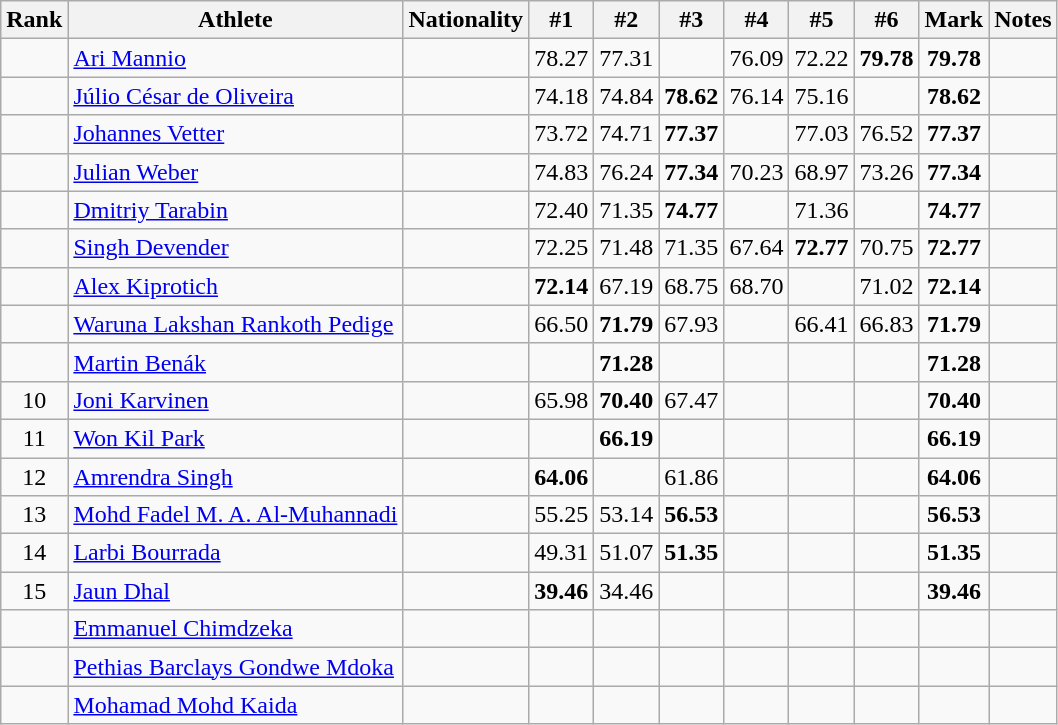<table class="wikitable sortable" style="text-align:center">
<tr>
<th>Rank</th>
<th>Athlete</th>
<th>Nationality</th>
<th>#1</th>
<th>#2</th>
<th>#3</th>
<th>#4</th>
<th>#5</th>
<th>#6</th>
<th>Mark</th>
<th>Notes</th>
</tr>
<tr>
<td></td>
<td align="left"><a href='#'>Ari Mannio</a></td>
<td align=left></td>
<td>78.27</td>
<td>77.31</td>
<td></td>
<td>76.09</td>
<td>72.22</td>
<td><strong>79.78</strong></td>
<td><strong>79.78</strong></td>
<td></td>
</tr>
<tr>
<td></td>
<td align="left"><a href='#'>Júlio César de Oliveira</a></td>
<td align=left></td>
<td>74.18</td>
<td>74.84</td>
<td><strong>78.62</strong></td>
<td>76.14</td>
<td>75.16</td>
<td></td>
<td><strong>78.62</strong></td>
<td></td>
</tr>
<tr>
<td></td>
<td align="left"><a href='#'>Johannes Vetter</a></td>
<td align=left></td>
<td>73.72</td>
<td>74.71</td>
<td><strong>77.37</strong></td>
<td></td>
<td>77.03</td>
<td>76.52</td>
<td><strong>77.37</strong></td>
<td></td>
</tr>
<tr>
<td></td>
<td align="left"><a href='#'>Julian Weber</a></td>
<td align=left></td>
<td>74.83</td>
<td>76.24</td>
<td><strong>77.34</strong></td>
<td>70.23</td>
<td>68.97</td>
<td>73.26</td>
<td><strong>77.34</strong></td>
<td></td>
</tr>
<tr>
<td></td>
<td align="left"><a href='#'>Dmitriy Tarabin</a></td>
<td align=left></td>
<td>72.40</td>
<td>71.35</td>
<td><strong>74.77</strong></td>
<td></td>
<td>71.36</td>
<td></td>
<td><strong>74.77</strong></td>
<td></td>
</tr>
<tr>
<td></td>
<td align="left"><a href='#'>Singh Devender</a></td>
<td align=left></td>
<td>72.25</td>
<td>71.48</td>
<td>71.35</td>
<td>67.64</td>
<td><strong>72.77</strong></td>
<td>70.75</td>
<td><strong>72.77</strong></td>
<td></td>
</tr>
<tr>
<td></td>
<td align="left"><a href='#'>Alex Kiprotich</a></td>
<td align=left></td>
<td><strong>72.14</strong></td>
<td>67.19</td>
<td>68.75</td>
<td>68.70</td>
<td></td>
<td>71.02</td>
<td><strong>72.14</strong></td>
<td></td>
</tr>
<tr>
<td></td>
<td align="left"><a href='#'>Waruna Lakshan Rankoth Pedige</a></td>
<td align=left></td>
<td>66.50</td>
<td><strong>71.79</strong></td>
<td>67.93</td>
<td></td>
<td>66.41</td>
<td>66.83</td>
<td><strong>71.79</strong></td>
<td></td>
</tr>
<tr>
<td></td>
<td align="left"><a href='#'>Martin Benák</a></td>
<td align=left></td>
<td></td>
<td><strong>71.28</strong></td>
<td></td>
<td></td>
<td></td>
<td></td>
<td><strong>71.28</strong></td>
<td></td>
</tr>
<tr>
<td>10</td>
<td align="left"><a href='#'>Joni Karvinen</a></td>
<td align=left></td>
<td>65.98</td>
<td><strong>70.40</strong></td>
<td>67.47</td>
<td></td>
<td></td>
<td></td>
<td><strong>70.40</strong></td>
<td></td>
</tr>
<tr>
<td>11</td>
<td align="left"><a href='#'>Won Kil Park</a></td>
<td align=left></td>
<td></td>
<td><strong>66.19</strong></td>
<td></td>
<td></td>
<td></td>
<td></td>
<td><strong>66.19</strong></td>
<td></td>
</tr>
<tr>
<td>12</td>
<td align="left"><a href='#'>Amrendra Singh</a></td>
<td align=left></td>
<td><strong>64.06</strong></td>
<td></td>
<td>61.86</td>
<td></td>
<td></td>
<td></td>
<td><strong>64.06</strong></td>
<td></td>
</tr>
<tr>
<td>13</td>
<td align="left"><a href='#'>Mohd Fadel M. A. Al-Muhannadi</a></td>
<td align=left></td>
<td>55.25</td>
<td>53.14</td>
<td><strong>56.53</strong></td>
<td></td>
<td></td>
<td></td>
<td><strong>56.53</strong></td>
<td></td>
</tr>
<tr>
<td>14</td>
<td align="left"><a href='#'>Larbi Bourrada</a></td>
<td align=left></td>
<td>49.31</td>
<td>51.07</td>
<td><strong>51.35</strong></td>
<td></td>
<td></td>
<td></td>
<td><strong>51.35</strong></td>
<td></td>
</tr>
<tr>
<td>15</td>
<td align="left"><a href='#'>Jaun Dhal</a></td>
<td align=left></td>
<td><strong>39.46</strong></td>
<td>34.46</td>
<td></td>
<td></td>
<td></td>
<td></td>
<td><strong>39.46</strong></td>
<td></td>
</tr>
<tr>
<td></td>
<td align="left"><a href='#'>Emmanuel Chimdzeka</a></td>
<td align=left></td>
<td></td>
<td></td>
<td></td>
<td></td>
<td></td>
<td></td>
<td></td>
<td></td>
</tr>
<tr>
<td></td>
<td align="left"><a href='#'>Pethias Barclays Gondwe Mdoka</a></td>
<td align=left></td>
<td></td>
<td></td>
<td></td>
<td></td>
<td></td>
<td></td>
<td></td>
<td></td>
</tr>
<tr>
<td></td>
<td align="left"><a href='#'>Mohamad Mohd Kaida</a></td>
<td align=left></td>
<td></td>
<td></td>
<td></td>
<td></td>
<td></td>
<td></td>
<td></td>
<td></td>
</tr>
</table>
